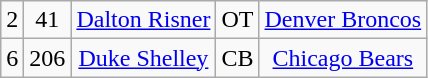<table class="wikitable" style="text-align:center">
<tr>
<td>2</td>
<td>41</td>
<td><a href='#'>Dalton Risner</a></td>
<td>OT</td>
<td><a href='#'>Denver Broncos</a></td>
</tr>
<tr>
<td>6</td>
<td>206</td>
<td><a href='#'>Duke Shelley</a></td>
<td>CB</td>
<td><a href='#'>Chicago Bears</a></td>
</tr>
</table>
